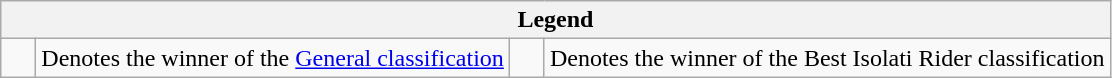<table class="wikitable">
<tr>
<th colspan=4>Legend</th>
</tr>
<tr>
<td>    </td>
<td>Denotes the winner of the <a href='#'>General classification</a></td>
<td>    </td>
<td>Denotes the winner of the Best Isolati Rider classification</td>
</tr>
</table>
